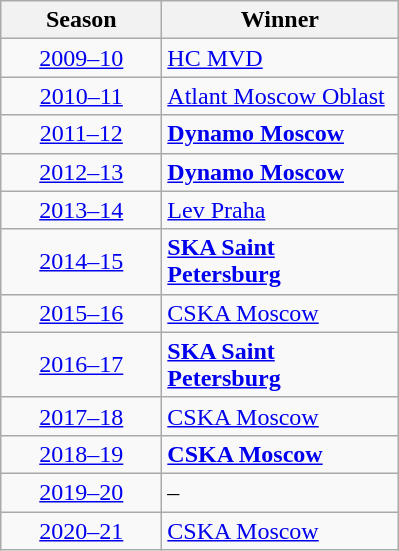<table class="wikitable">
<tr>
<th width="100">Season</th>
<th width="150" align="left">Winner</th>
</tr>
<tr>
<td align="center"><a href='#'>2009–10</a></td>
<td><a href='#'>HC MVD</a></td>
</tr>
<tr>
<td align="center"><a href='#'>2010–11</a></td>
<td><a href='#'>Atlant Moscow Oblast</a></td>
</tr>
<tr>
<td align="center"><a href='#'>2011–12</a></td>
<td><strong><a href='#'>Dynamo Moscow</a></strong></td>
</tr>
<tr>
<td align="center"><a href='#'>2012–13</a></td>
<td><strong><a href='#'>Dynamo Moscow</a></strong></td>
</tr>
<tr>
<td align="center"><a href='#'>2013–14</a></td>
<td><a href='#'>Lev Praha</a></td>
</tr>
<tr>
<td align="center"><a href='#'>2014–15</a></td>
<td><strong><a href='#'>SKA Saint Petersburg</a></strong></td>
</tr>
<tr>
<td align="center"><a href='#'>2015–16</a></td>
<td><a href='#'>CSKA Moscow</a></td>
</tr>
<tr>
<td align="center"><a href='#'>2016–17</a></td>
<td><strong><a href='#'>SKA Saint Petersburg</a></strong></td>
</tr>
<tr>
<td align="center"><a href='#'>2017–18</a></td>
<td><a href='#'>CSKA Moscow</a></td>
</tr>
<tr>
<td align="center"><a href='#'>2018–19</a></td>
<td><strong><a href='#'>CSKA Moscow</a></strong></td>
</tr>
<tr>
<td align="center"><a href='#'>2019–20</a></td>
<td><em>–</em></td>
</tr>
<tr>
<td align="center"><a href='#'>2020–21</a></td>
<td><a href='#'>CSKA Moscow</a></td>
</tr>
</table>
